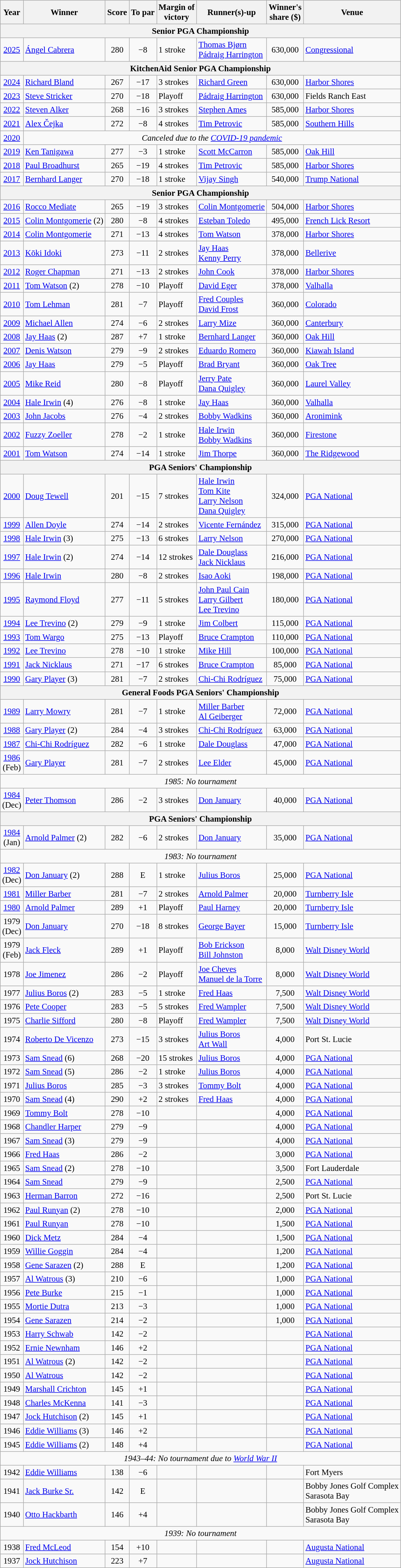<table class=wikitable style="font-size:95%;">
<tr>
<th>Year</th>
<th>Winner</th>
<th>Score</th>
<th>To par</th>
<th>Margin of<br>victory</th>
<th>Runner(s)-up</th>
<th>Winner's<br>share ($)</th>
<th>Venue</th>
</tr>
<tr>
<th colspan=8>Senior PGA Championship</th>
</tr>
<tr>
<td align=center><a href='#'>2025</a></td>
<td> <a href='#'>Ángel Cabrera</a></td>
<td align=center>280</td>
<td align=center>−8</td>
<td>1 stroke</td>
<td> <a href='#'>Thomas Bjørn</a><br> <a href='#'>Pádraig Harrington</a></td>
<td align=center>630,000</td>
<td><a href='#'>Congressional</a></td>
</tr>
<tr>
<th colspan=8>KitchenAid Senior PGA Championship</th>
</tr>
<tr>
<td align=center><a href='#'>2024</a></td>
<td> <a href='#'>Richard Bland</a></td>
<td align=center>267</td>
<td align=center>−17</td>
<td>3 strokes</td>
<td> <a href='#'>Richard Green</a></td>
<td align=center>630,000</td>
<td><a href='#'>Harbor Shores</a></td>
</tr>
<tr>
<td align=center><a href='#'>2023</a></td>
<td> <a href='#'>Steve Stricker</a></td>
<td align=center>270</td>
<td align=center>−18</td>
<td>Playoff</td>
<td> <a href='#'>Pádraig Harrington</a></td>
<td align=center>630,000</td>
<td>Fields Ranch East</td>
</tr>
<tr>
<td align=center><a href='#'>2022</a></td>
<td> <a href='#'>Steven Alker</a></td>
<td align=center>268</td>
<td align=center>−16</td>
<td>3 strokes</td>
<td> <a href='#'>Stephen Ames</a></td>
<td align=center>585,000</td>
<td><a href='#'>Harbor Shores</a></td>
</tr>
<tr>
<td align=center><a href='#'>2021</a></td>
<td> <a href='#'>Alex Čejka</a></td>
<td align=center>272</td>
<td align=center>−8</td>
<td>4 strokes</td>
<td> <a href='#'>Tim Petrovic</a></td>
<td align=center>585,000</td>
<td><a href='#'>Southern Hills</a></td>
</tr>
<tr>
<td align=center><a href='#'>2020</a></td>
<td colspan=7 align=center><em>Canceled due to the <a href='#'>COVID-19 pandemic</a></em></td>
</tr>
<tr>
<td align=center><a href='#'>2019</a></td>
<td> <a href='#'>Ken Tanigawa</a></td>
<td align=center>277</td>
<td align=center>−3</td>
<td>1 stroke</td>
<td> <a href='#'>Scott McCarron</a></td>
<td align=center>585,000</td>
<td><a href='#'>Oak Hill</a></td>
</tr>
<tr>
<td align=center><a href='#'>2018</a></td>
<td> <a href='#'>Paul Broadhurst</a></td>
<td align=center>265</td>
<td align=center>−19</td>
<td>4 strokes</td>
<td> <a href='#'>Tim Petrovic</a></td>
<td align=center>585,000</td>
<td><a href='#'>Harbor Shores</a></td>
</tr>
<tr>
<td align=center><a href='#'>2017</a></td>
<td> <a href='#'>Bernhard Langer</a></td>
<td align=center>270</td>
<td align=center>−18</td>
<td>1 stroke</td>
<td> <a href='#'>Vijay Singh</a></td>
<td align=center>540,000</td>
<td><a href='#'>Trump National</a></td>
</tr>
<tr>
<th colspan=8>Senior PGA Championship</th>
</tr>
<tr>
<td align=center><a href='#'>2016</a></td>
<td> <a href='#'>Rocco Mediate</a></td>
<td align=center>265</td>
<td align=center>−19</td>
<td>3 strokes</td>
<td> <a href='#'>Colin Montgomerie</a></td>
<td align=center>504,000</td>
<td><a href='#'>Harbor Shores</a></td>
</tr>
<tr>
<td align=center><a href='#'>2015</a></td>
<td> <a href='#'>Colin Montgomerie</a> (2)</td>
<td align=center>280</td>
<td align=center>−8</td>
<td>4 strokes</td>
<td> <a href='#'>Esteban Toledo</a></td>
<td align=center>495,000</td>
<td><a href='#'>French Lick Resort</a></td>
</tr>
<tr>
<td align=center><a href='#'>2014</a></td>
<td> <a href='#'>Colin Montgomerie</a></td>
<td align=center>271</td>
<td align=center>−13</td>
<td>4 strokes</td>
<td> <a href='#'>Tom Watson</a></td>
<td align=center>378,000</td>
<td><a href='#'>Harbor Shores</a></td>
</tr>
<tr>
<td align=center><a href='#'>2013</a></td>
<td> <a href='#'>Kōki Idoki</a></td>
<td align=center>273</td>
<td align=center>−11</td>
<td>2 strokes</td>
<td> <a href='#'>Jay Haas</a><br> <a href='#'>Kenny Perry</a></td>
<td align=center>378,000</td>
<td><a href='#'>Bellerive</a></td>
</tr>
<tr>
<td align=center><a href='#'>2012</a></td>
<td> <a href='#'>Roger Chapman</a></td>
<td align=center>271</td>
<td align=center>−13</td>
<td>2 strokes</td>
<td> <a href='#'>John Cook</a></td>
<td align=center>378,000</td>
<td><a href='#'>Harbor Shores</a></td>
</tr>
<tr>
<td align=center><a href='#'>2011</a></td>
<td> <a href='#'>Tom Watson</a> (2)</td>
<td align=center>278</td>
<td align=center>−10</td>
<td>Playoff</td>
<td> <a href='#'>David Eger</a></td>
<td align=center>378,000</td>
<td><a href='#'>Valhalla</a></td>
</tr>
<tr>
<td align=center><a href='#'>2010</a></td>
<td> <a href='#'>Tom Lehman</a></td>
<td align=center>281</td>
<td align=center>−7</td>
<td>Playoff</td>
<td> <a href='#'>Fred Couples</a><br> <a href='#'>David Frost</a></td>
<td align=center>360,000</td>
<td><a href='#'>Colorado</a></td>
</tr>
<tr>
<td align=center><a href='#'>2009</a></td>
<td> <a href='#'>Michael Allen</a></td>
<td align=center>274</td>
<td align=center>−6</td>
<td>2 strokes</td>
<td> <a href='#'>Larry Mize</a></td>
<td align=center>360,000</td>
<td><a href='#'>Canterbury</a></td>
</tr>
<tr>
<td align=center><a href='#'>2008</a></td>
<td> <a href='#'>Jay Haas</a> (2)</td>
<td align=center>287</td>
<td align=center>+7</td>
<td>1 stroke</td>
<td> <a href='#'>Bernhard Langer</a></td>
<td align=center>360,000</td>
<td><a href='#'>Oak Hill</a></td>
</tr>
<tr>
<td align=center><a href='#'>2007</a></td>
<td> <a href='#'>Denis Watson</a></td>
<td align=center>279</td>
<td align=center>−9</td>
<td>2 strokes</td>
<td> <a href='#'>Eduardo Romero</a></td>
<td align=center>360,000</td>
<td><a href='#'>Kiawah Island</a></td>
</tr>
<tr>
<td align=center><a href='#'>2006</a></td>
<td> <a href='#'>Jay Haas</a></td>
<td align=center>279</td>
<td align=center>−5</td>
<td>Playoff</td>
<td> <a href='#'>Brad Bryant</a></td>
<td align=center>360,000</td>
<td><a href='#'>Oak Tree</a></td>
</tr>
<tr>
<td align=center><a href='#'>2005</a></td>
<td> <a href='#'>Mike Reid</a></td>
<td align=center>280</td>
<td align=center>−8</td>
<td>Playoff</td>
<td> <a href='#'>Jerry Pate</a><br> <a href='#'>Dana Quigley</a></td>
<td align=center>360,000</td>
<td><a href='#'>Laurel Valley</a></td>
</tr>
<tr>
<td align=center><a href='#'>2004</a></td>
<td> <a href='#'>Hale Irwin</a> (4)</td>
<td align=center>276</td>
<td align=center>−8</td>
<td>1 stroke</td>
<td> <a href='#'>Jay Haas</a></td>
<td align=center>360,000</td>
<td><a href='#'>Valhalla</a></td>
</tr>
<tr>
<td align=center><a href='#'>2003</a></td>
<td> <a href='#'>John Jacobs</a></td>
<td align=center>276</td>
<td align=center>−4</td>
<td>2 strokes</td>
<td> <a href='#'>Bobby Wadkins</a></td>
<td align=center>360,000</td>
<td><a href='#'>Aronimink</a></td>
</tr>
<tr>
<td align=center><a href='#'>2002</a></td>
<td> <a href='#'>Fuzzy Zoeller</a></td>
<td align=center>278</td>
<td align=center>−2</td>
<td>1 stroke</td>
<td> <a href='#'>Hale Irwin</a><br> <a href='#'>Bobby Wadkins</a></td>
<td align=center>360,000</td>
<td><a href='#'>Firestone</a></td>
</tr>
<tr>
<td align=center><a href='#'>2001</a></td>
<td> <a href='#'>Tom Watson</a></td>
<td align=center>274</td>
<td align=center>−14</td>
<td>1 stroke</td>
<td> <a href='#'>Jim Thorpe</a></td>
<td align=center>360,000</td>
<td><a href='#'>The Ridgewood</a></td>
</tr>
<tr>
<th colspan=8>PGA Seniors' Championship</th>
</tr>
<tr>
<td align=center><a href='#'>2000</a></td>
<td> <a href='#'>Doug Tewell</a></td>
<td align=center>201</td>
<td align=center>−15</td>
<td>7 strokes</td>
<td> <a href='#'>Hale Irwin</a><br> <a href='#'>Tom Kite</a><br> <a href='#'>Larry Nelson</a><br> <a href='#'>Dana Quigley</a></td>
<td align=center>324,000</td>
<td><a href='#'>PGA National</a></td>
</tr>
<tr>
<td align=center><a href='#'>1999</a></td>
<td> <a href='#'>Allen Doyle</a></td>
<td align=center>274</td>
<td align=center>−14</td>
<td>2 strokes</td>
<td> <a href='#'>Vicente Fernández</a></td>
<td align=center>315,000</td>
<td><a href='#'>PGA National</a></td>
</tr>
<tr>
<td align=center><a href='#'>1998</a></td>
<td> <a href='#'>Hale Irwin</a> (3)</td>
<td align=center>275</td>
<td align=center>−13</td>
<td>6 strokes</td>
<td> <a href='#'>Larry Nelson</a></td>
<td align=center>270,000</td>
<td><a href='#'>PGA National</a></td>
</tr>
<tr>
<td align=center><a href='#'>1997</a></td>
<td> <a href='#'>Hale Irwin</a> (2)</td>
<td align=center>274</td>
<td align=center>−14</td>
<td>12 strokes</td>
<td> <a href='#'>Dale Douglass</a><br> <a href='#'>Jack Nicklaus</a></td>
<td align=center>216,000</td>
<td><a href='#'>PGA National</a></td>
</tr>
<tr>
<td align=center><a href='#'>1996</a></td>
<td> <a href='#'>Hale Irwin</a></td>
<td align=center>280</td>
<td align=center>−8</td>
<td>2 strokes</td>
<td> <a href='#'>Isao Aoki</a></td>
<td align=center>198,000</td>
<td><a href='#'>PGA National</a></td>
</tr>
<tr>
<td align=center><a href='#'>1995</a></td>
<td> <a href='#'>Raymond Floyd</a></td>
<td align=center>277</td>
<td align=center>−11</td>
<td>5 strokes</td>
<td> <a href='#'>John Paul Cain</a><br> <a href='#'>Larry Gilbert</a><br> <a href='#'>Lee Trevino</a></td>
<td align=center>180,000</td>
<td><a href='#'>PGA National</a></td>
</tr>
<tr>
<td align=center><a href='#'>1994</a></td>
<td> <a href='#'>Lee Trevino</a> (2)</td>
<td align=center>279</td>
<td align=center>−9</td>
<td>1 stroke</td>
<td> <a href='#'>Jim Colbert</a></td>
<td align=center>115,000</td>
<td><a href='#'>PGA National</a></td>
</tr>
<tr>
<td align=center><a href='#'>1993</a></td>
<td> <a href='#'>Tom Wargo</a></td>
<td align=center>275</td>
<td align=center>−13</td>
<td>Playoff</td>
<td> <a href='#'>Bruce Crampton</a></td>
<td align=center>110,000</td>
<td><a href='#'>PGA National</a></td>
</tr>
<tr>
<td align=center><a href='#'>1992</a></td>
<td> <a href='#'>Lee Trevino</a></td>
<td align=center>278</td>
<td align=center>−10</td>
<td>1 stroke</td>
<td> <a href='#'>Mike Hill</a></td>
<td align=center>100,000</td>
<td><a href='#'>PGA National</a></td>
</tr>
<tr>
<td align=center><a href='#'>1991</a></td>
<td> <a href='#'>Jack Nicklaus</a></td>
<td align=center>271</td>
<td align=center>−17</td>
<td>6 strokes</td>
<td> <a href='#'>Bruce Crampton</a></td>
<td align=center>85,000</td>
<td><a href='#'>PGA National</a></td>
</tr>
<tr>
<td align=center><a href='#'>1990</a></td>
<td> <a href='#'>Gary Player</a> (3)</td>
<td align=center>281</td>
<td align=center>−7</td>
<td>2 strokes</td>
<td> <a href='#'>Chi-Chi Rodríguez</a></td>
<td align=center>75,000</td>
<td><a href='#'>PGA National</a></td>
</tr>
<tr>
<th colspan=8>General Foods PGA Seniors' Championship</th>
</tr>
<tr>
<td align=center><a href='#'>1989</a></td>
<td> <a href='#'>Larry Mowry</a></td>
<td align=center>281</td>
<td align=center>−7</td>
<td>1 stroke</td>
<td> <a href='#'>Miller Barber</a><br> <a href='#'>Al Geiberger</a></td>
<td align=center>72,000</td>
<td><a href='#'>PGA National</a></td>
</tr>
<tr>
<td align=center><a href='#'>1988</a></td>
<td> <a href='#'>Gary Player</a> (2)</td>
<td align=center>284</td>
<td align=center>−4</td>
<td>3 strokes</td>
<td> <a href='#'>Chi-Chi Rodríguez</a></td>
<td align=center>63,000</td>
<td><a href='#'>PGA National</a></td>
</tr>
<tr>
<td align=center><a href='#'>1987</a></td>
<td> <a href='#'>Chi-Chi Rodríguez</a></td>
<td align=center>282</td>
<td align=center>−6</td>
<td>1 stroke</td>
<td> <a href='#'>Dale Douglass</a></td>
<td align=center>47,000</td>
<td><a href='#'>PGA National</a></td>
</tr>
<tr>
<td align=center><a href='#'>1986</a><br>(Feb)</td>
<td> <a href='#'>Gary Player</a></td>
<td align=center>281</td>
<td align=center>−7</td>
<td>2 strokes</td>
<td> <a href='#'>Lee Elder</a></td>
<td align=center>45,000</td>
<td><a href='#'>PGA National</a></td>
</tr>
<tr>
<td colspan=8 align=center><em>1985: No tournament</em></td>
</tr>
<tr>
<td align=center><a href='#'>1984</a><br>(Dec)</td>
<td> <a href='#'>Peter Thomson</a></td>
<td align=center>286</td>
<td align=center>−2</td>
<td>3 strokes</td>
<td> <a href='#'>Don January</a></td>
<td align=center>40,000</td>
<td><a href='#'>PGA National</a></td>
</tr>
<tr>
<th colspan=8>PGA Seniors' Championship</th>
</tr>
<tr>
<td align=center><a href='#'>1984</a><br>(Jan)</td>
<td> <a href='#'>Arnold Palmer</a> (2)</td>
<td align=center>282</td>
<td align=center>−6</td>
<td>2 strokes</td>
<td> <a href='#'>Don January</a></td>
<td align=center>35,000</td>
<td><a href='#'>PGA National</a></td>
</tr>
<tr>
<td colspan=8 align=center><em>1983: No tournament</em></td>
</tr>
<tr>
<td align=center><a href='#'>1982</a><br>(Dec)</td>
<td> <a href='#'>Don January</a> (2)</td>
<td align=center>288</td>
<td align=center>E</td>
<td>1 stroke</td>
<td> <a href='#'>Julius Boros</a></td>
<td align=center>25,000</td>
<td><a href='#'>PGA National</a></td>
</tr>
<tr>
<td align=center><a href='#'>1981</a></td>
<td> <a href='#'>Miller Barber</a></td>
<td align=center>281</td>
<td align=center>−7</td>
<td>2 strokes</td>
<td> <a href='#'>Arnold Palmer</a></td>
<td align=center>20,000</td>
<td><a href='#'>Turnberry Isle</a></td>
</tr>
<tr>
<td align=center><a href='#'>1980</a></td>
<td> <a href='#'>Arnold Palmer</a></td>
<td align=center>289</td>
<td align=center>+1</td>
<td>Playoff</td>
<td> <a href='#'>Paul Harney</a></td>
<td align=center>20,000</td>
<td><a href='#'>Turnberry Isle</a></td>
</tr>
<tr>
<td align=center>1979<br>(Dec)</td>
<td> <a href='#'>Don January</a></td>
<td align=center>270</td>
<td align=center>−18</td>
<td>8 strokes</td>
<td> <a href='#'>George Bayer</a></td>
<td align=center>15,000</td>
<td><a href='#'>Turnberry Isle</a></td>
</tr>
<tr>
<td align=center>1979<br>(Feb)</td>
<td> <a href='#'>Jack Fleck</a></td>
<td align=center>289</td>
<td align=center>+1</td>
<td>Playoff</td>
<td> <a href='#'>Bob Erickson</a><br> <a href='#'>Bill Johnston</a></td>
<td align=center>8,000</td>
<td><a href='#'>Walt Disney World</a></td>
</tr>
<tr>
<td align=center>1978</td>
<td> <a href='#'>Joe Jimenez</a></td>
<td align=center>286</td>
<td align=center>−2</td>
<td>Playoff</td>
<td> <a href='#'>Joe Cheves</a><br> <a href='#'>Manuel de la Torre</a></td>
<td align=center>8,000</td>
<td><a href='#'>Walt Disney World</a></td>
</tr>
<tr>
<td align=center>1977</td>
<td> <a href='#'>Julius Boros</a> (2)</td>
<td align=center>283</td>
<td align=center>−5</td>
<td>1 stroke</td>
<td> <a href='#'>Fred Haas</a></td>
<td align=center>7,500</td>
<td><a href='#'>Walt Disney World</a></td>
</tr>
<tr>
<td align=center>1976</td>
<td> <a href='#'>Pete Cooper</a></td>
<td align=center>283</td>
<td align=center>−5</td>
<td>5 strokes</td>
<td> <a href='#'>Fred Wampler</a></td>
<td align=center>7,500</td>
<td><a href='#'>Walt Disney World</a></td>
</tr>
<tr>
<td align=center>1975</td>
<td> <a href='#'>Charlie Sifford</a></td>
<td align=center>280</td>
<td align=center>−8</td>
<td>Playoff</td>
<td> <a href='#'>Fred Wampler</a></td>
<td align=center>7,500</td>
<td><a href='#'>Walt Disney World</a></td>
</tr>
<tr>
<td align=center>1974</td>
<td> <a href='#'>Roberto De Vicenzo</a></td>
<td align=center>273</td>
<td align=center>−15</td>
<td>3 strokes</td>
<td> <a href='#'>Julius Boros</a><br> <a href='#'>Art Wall</a></td>
<td align=center>4,000</td>
<td>Port St. Lucie</td>
</tr>
<tr>
<td align=center>1973</td>
<td> <a href='#'>Sam Snead</a> (6)</td>
<td align=center>268</td>
<td align=center>−20</td>
<td>15 strokes</td>
<td> <a href='#'>Julius Boros</a></td>
<td align=center>4,000</td>
<td><a href='#'>PGA National</a></td>
</tr>
<tr>
<td align=center>1972</td>
<td> <a href='#'>Sam Snead</a> (5)</td>
<td align=center>286</td>
<td align=center>−2</td>
<td>1 stroke</td>
<td> <a href='#'>Julius Boros</a></td>
<td align=center>4,000</td>
<td><a href='#'>PGA National</a></td>
</tr>
<tr>
<td align=center>1971</td>
<td> <a href='#'>Julius Boros</a></td>
<td align=center>285</td>
<td align=center>−3</td>
<td>3 strokes</td>
<td> <a href='#'>Tommy Bolt</a></td>
<td align=center>4,000</td>
<td><a href='#'>PGA National</a></td>
</tr>
<tr>
<td align=center>1970</td>
<td> <a href='#'>Sam Snead</a> (4)</td>
<td align=center>290</td>
<td align=center>+2</td>
<td>2 strokes</td>
<td> <a href='#'>Fred Haas</a></td>
<td align=center>4,000</td>
<td><a href='#'>PGA National</a></td>
</tr>
<tr>
<td align=center>1969</td>
<td> <a href='#'>Tommy Bolt</a></td>
<td align=center>278</td>
<td align=center>−10</td>
<td></td>
<td></td>
<td align=center>4,000</td>
<td><a href='#'>PGA National</a></td>
</tr>
<tr>
<td align=center>1968</td>
<td> <a href='#'>Chandler Harper</a></td>
<td align=center>279</td>
<td align=center>−9</td>
<td></td>
<td></td>
<td align=center>4,000</td>
<td><a href='#'>PGA National</a></td>
</tr>
<tr>
<td align=center>1967</td>
<td> <a href='#'>Sam Snead</a> (3)</td>
<td align=center>279</td>
<td align=center>−9</td>
<td></td>
<td></td>
<td align=center>4,000</td>
<td><a href='#'>PGA National</a></td>
</tr>
<tr>
<td align=center>1966</td>
<td> <a href='#'>Fred Haas</a></td>
<td align=center>286</td>
<td align=center>−2</td>
<td></td>
<td></td>
<td align=center>3,000</td>
<td><a href='#'>PGA National</a></td>
</tr>
<tr>
<td align=center>1965</td>
<td> <a href='#'>Sam Snead</a> (2)</td>
<td align=center>278</td>
<td align=center>−10</td>
<td></td>
<td></td>
<td align=center>3,500</td>
<td>Fort Lauderdale</td>
</tr>
<tr>
<td align=center>1964</td>
<td> <a href='#'>Sam Snead</a></td>
<td align=center>279</td>
<td align=center>−9</td>
<td></td>
<td></td>
<td align=center>2,500</td>
<td><a href='#'>PGA National</a></td>
</tr>
<tr>
<td align=center>1963</td>
<td> <a href='#'>Herman Barron</a></td>
<td align=center>272</td>
<td align=center>−16</td>
<td></td>
<td></td>
<td align=center>2,500</td>
<td>Port St. Lucie</td>
</tr>
<tr>
<td align=center>1962</td>
<td> <a href='#'>Paul Runyan</a> (2)</td>
<td align=center>278</td>
<td align=center>−10</td>
<td></td>
<td></td>
<td align=center>2,000</td>
<td><a href='#'>PGA National</a></td>
</tr>
<tr>
<td align=center>1961</td>
<td> <a href='#'>Paul Runyan</a></td>
<td align=center>278</td>
<td align=center>−10</td>
<td></td>
<td></td>
<td align=center>1,500</td>
<td><a href='#'>PGA National</a></td>
</tr>
<tr>
<td align=center>1960</td>
<td> <a href='#'>Dick Metz</a></td>
<td align=center>284</td>
<td align=center>−4</td>
<td></td>
<td></td>
<td align=center>1,500</td>
<td><a href='#'>PGA National</a></td>
</tr>
<tr>
<td align=center>1959</td>
<td> <a href='#'>Willie Goggin</a></td>
<td align=center>284</td>
<td align=center>−4</td>
<td></td>
<td></td>
<td align=center>1,200</td>
<td><a href='#'>PGA National</a></td>
</tr>
<tr>
<td align=center>1958</td>
<td> <a href='#'>Gene Sarazen</a> (2)</td>
<td align=center>288</td>
<td align=center>E</td>
<td></td>
<td></td>
<td align=center>1,200</td>
<td><a href='#'>PGA National</a></td>
</tr>
<tr>
<td align=center>1957</td>
<td> <a href='#'>Al Watrous</a> (3)</td>
<td align=center>210</td>
<td align=center>−6</td>
<td></td>
<td></td>
<td align=center>1,000</td>
<td><a href='#'>PGA National</a></td>
</tr>
<tr>
<td align=center>1956</td>
<td> <a href='#'>Pete Burke</a></td>
<td align=center>215</td>
<td align=center>−1</td>
<td></td>
<td></td>
<td align=center>1,000</td>
<td><a href='#'>PGA National</a></td>
</tr>
<tr>
<td align=center>1955</td>
<td> <a href='#'>Mortie Dutra</a></td>
<td align=center>213</td>
<td align=center>−3</td>
<td></td>
<td></td>
<td align=center>1,000</td>
<td><a href='#'>PGA National</a></td>
</tr>
<tr>
<td align=center>1954</td>
<td> <a href='#'>Gene Sarazen</a></td>
<td align=center>214</td>
<td align=center>−2</td>
<td></td>
<td></td>
<td align=center>1,000</td>
<td><a href='#'>PGA National</a></td>
</tr>
<tr>
<td align=center>1953</td>
<td> <a href='#'>Harry Schwab</a></td>
<td align=center>142</td>
<td align=center>−2</td>
<td></td>
<td></td>
<td align=center></td>
<td><a href='#'>PGA National</a></td>
</tr>
<tr>
<td align=center>1952</td>
<td> <a href='#'>Ernie Newnham</a></td>
<td align=center>146</td>
<td align=center>+2</td>
<td></td>
<td></td>
<td align=center></td>
<td><a href='#'>PGA National</a></td>
</tr>
<tr>
<td align=center>1951</td>
<td> <a href='#'>Al Watrous</a> (2)</td>
<td align=center>142</td>
<td align=center>−2</td>
<td></td>
<td></td>
<td align=center></td>
<td><a href='#'>PGA National</a></td>
</tr>
<tr>
<td align=center>1950</td>
<td> <a href='#'>Al Watrous</a></td>
<td align=center>142</td>
<td align=center>−2</td>
<td></td>
<td></td>
<td align=center></td>
<td><a href='#'>PGA National</a></td>
</tr>
<tr>
<td align=center>1949</td>
<td> <a href='#'>Marshall Crichton</a></td>
<td align=center>145</td>
<td align=center>+1</td>
<td></td>
<td></td>
<td align=center></td>
<td><a href='#'>PGA National</a></td>
</tr>
<tr>
<td align=center>1948</td>
<td> <a href='#'>Charles McKenna</a></td>
<td align=center>141</td>
<td align=center>−3</td>
<td></td>
<td></td>
<td align=center></td>
<td><a href='#'>PGA National</a></td>
</tr>
<tr>
<td align=center>1947</td>
<td> <a href='#'>Jock Hutchison</a> (2)</td>
<td align=center>145</td>
<td align=center>+1</td>
<td></td>
<td></td>
<td align=center></td>
<td><a href='#'>PGA National</a></td>
</tr>
<tr>
<td align=center>1946</td>
<td> <a href='#'>Eddie Williams</a> (3)</td>
<td align=center>146</td>
<td align=center>+2</td>
<td></td>
<td></td>
<td align=center></td>
<td><a href='#'>PGA National</a></td>
</tr>
<tr>
<td align=center>1945</td>
<td> <a href='#'>Eddie Williams</a> (2)</td>
<td align=center>148</td>
<td align=center>+4</td>
<td></td>
<td></td>
<td align=center></td>
<td><a href='#'>PGA National</a></td>
</tr>
<tr>
<td colspan=8 align=center><em>1943–44: No tournament due to <a href='#'>World War II</a></em></td>
</tr>
<tr>
<td align=center>1942</td>
<td> <a href='#'>Eddie Williams</a></td>
<td align=center>138</td>
<td align=center>−6</td>
<td></td>
<td></td>
<td align=center></td>
<td>Fort Myers</td>
</tr>
<tr>
<td align=center>1941</td>
<td> <a href='#'>Jack Burke Sr.</a></td>
<td align=center>142</td>
<td align=center>E</td>
<td></td>
<td></td>
<td align=center></td>
<td>Bobby Jones Golf Complex<br>Sarasota Bay</td>
</tr>
<tr>
<td align=center>1940</td>
<td> <a href='#'>Otto Hackbarth</a></td>
<td align=center>146</td>
<td align=center>+4</td>
<td></td>
<td></td>
<td align=center></td>
<td>Bobby Jones Golf Complex<br>Sarasota Bay</td>
</tr>
<tr>
<td colspan=8 align=center><em>1939: No tournament</em></td>
</tr>
<tr>
<td align=center>1938</td>
<td> <a href='#'>Fred McLeod</a></td>
<td align=center>154</td>
<td align=center>+10</td>
<td></td>
<td></td>
<td align=center></td>
<td><a href='#'>Augusta National</a></td>
</tr>
<tr>
<td align=center>1937</td>
<td> <a href='#'>Jock Hutchison</a></td>
<td align=center>223</td>
<td align=center>+7</td>
<td></td>
<td></td>
<td align=center></td>
<td><a href='#'>Augusta National</a></td>
</tr>
</table>
